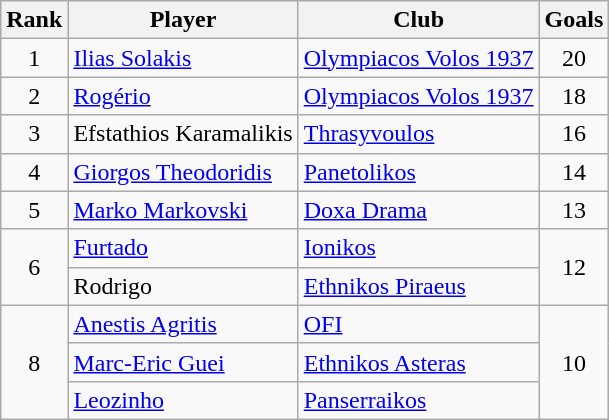<table class="wikitable" style="text-align:center">
<tr>
<th>Rank</th>
<th>Player</th>
<th>Club</th>
<th>Goals</th>
</tr>
<tr>
<td>1</td>
<td align="left"> <a href='#'>Ilias Solakis</a></td>
<td align="left"><a href='#'>Olympiacos Volos 1937</a></td>
<td>20</td>
</tr>
<tr>
<td>2</td>
<td align="left"> <a href='#'>Rogério</a></td>
<td align="left"><a href='#'>Olympiacos Volos 1937</a></td>
<td>18</td>
</tr>
<tr>
<td>3</td>
<td align="left"> Efstathios Karamalikis</td>
<td align="left"><a href='#'>Thrasyvoulos</a></td>
<td>16</td>
</tr>
<tr>
<td>4</td>
<td align="left"> <a href='#'>Giorgos Theodoridis</a></td>
<td align="left"><a href='#'>Panetolikos</a></td>
<td>14</td>
</tr>
<tr>
<td>5</td>
<td align="left"> <a href='#'>Marko Markovski</a></td>
<td align="left"><a href='#'>Doxa Drama</a></td>
<td>13</td>
</tr>
<tr>
<td rowspan="2">6</td>
<td align="left"> <a href='#'>Furtado</a></td>
<td align="left"><a href='#'>Ionikos</a></td>
<td rowspan="2">12</td>
</tr>
<tr>
<td align="left"> Rodrigo</td>
<td align="left"><a href='#'>Ethnikos Piraeus</a></td>
</tr>
<tr>
<td rowspan="3">8</td>
<td align="left"> <a href='#'>Anestis Agritis</a></td>
<td align="left"><a href='#'>OFI</a></td>
<td rowspan="3">10</td>
</tr>
<tr>
<td align="left"> <a href='#'>Marc-Eric Guei</a></td>
<td align="left"><a href='#'>Ethnikos Asteras</a></td>
</tr>
<tr>
<td align="left"> <a href='#'>Leozinho</a></td>
<td align="left"><a href='#'>Panserraikos</a></td>
</tr>
</table>
